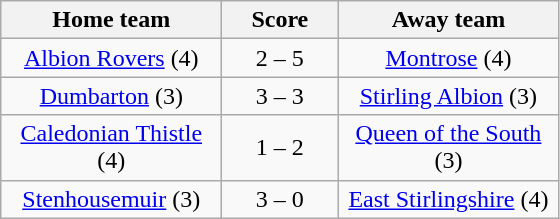<table class="wikitable" style="text-align: center">
<tr>
<th width=140>Home team</th>
<th width=70>Score</th>
<th width=140>Away team</th>
</tr>
<tr>
<td><a href='#'>Albion Rovers</a> (4)</td>
<td>2 – 5</td>
<td><a href='#'>Montrose</a> (4)</td>
</tr>
<tr>
<td><a href='#'>Dumbarton</a> (3)</td>
<td>3 – 3</td>
<td><a href='#'>Stirling Albion</a> (3)</td>
</tr>
<tr>
<td><a href='#'>Caledonian Thistle</a> (4)</td>
<td>1 – 2</td>
<td><a href='#'>Queen of the South</a> (3)</td>
</tr>
<tr>
<td><a href='#'>Stenhousemuir</a> (3)</td>
<td>3 – 0</td>
<td><a href='#'>East Stirlingshire</a> (4)</td>
</tr>
</table>
